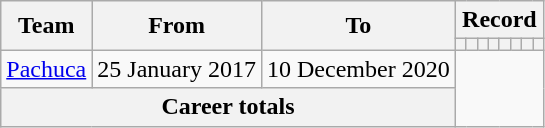<table class="wikitable" style="text-align: center">
<tr>
<th rowspan=2>Team</th>
<th rowspan=2>From</th>
<th rowspan=2>To</th>
<th colspan=8>Record</th>
</tr>
<tr>
<th></th>
<th></th>
<th></th>
<th></th>
<th></th>
<th></th>
<th></th>
<th></th>
</tr>
<tr>
<td><a href='#'>Pachuca</a></td>
<td>25 January 2017</td>
<td>10 December 2020<br></td>
</tr>
<tr>
<th colspan=3>Career totals<br></th>
</tr>
</table>
